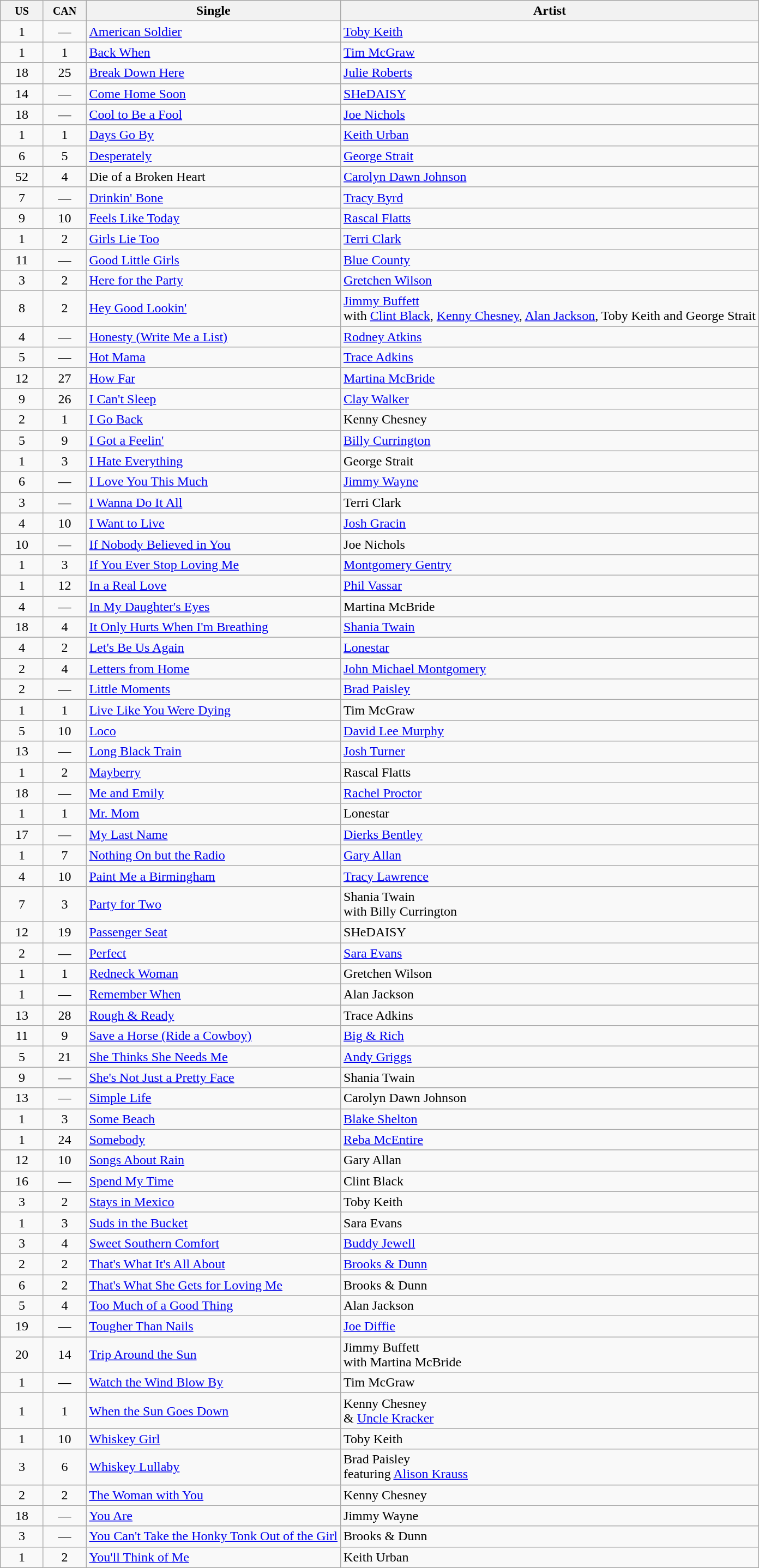<table class="wikitable sortable">
<tr>
<th width=45><small>US</small></th>
<th width=45><small>CAN</small></th>
<th width=auto>Single</th>
<th width=auto>Artist</th>
</tr>
<tr>
<td align=center>1</td>
<td align=center>—</td>
<td><a href='#'>American Soldier</a></td>
<td><a href='#'>Toby Keith</a></td>
</tr>
<tr>
<td align=center>1</td>
<td align=center>1</td>
<td><a href='#'>Back When</a></td>
<td><a href='#'>Tim McGraw</a></td>
</tr>
<tr>
<td align=center>18</td>
<td align=center>25</td>
<td><a href='#'>Break Down Here</a></td>
<td><a href='#'>Julie Roberts</a></td>
</tr>
<tr>
<td align=center>14</td>
<td align=center>—</td>
<td><a href='#'>Come Home Soon</a></td>
<td><a href='#'>SHeDAISY</a></td>
</tr>
<tr>
<td align=center>18</td>
<td align=center>—</td>
<td><a href='#'>Cool to Be a Fool</a></td>
<td><a href='#'>Joe Nichols</a></td>
</tr>
<tr>
<td align=center>1</td>
<td align=center>1</td>
<td><a href='#'>Days Go By</a></td>
<td><a href='#'>Keith Urban</a></td>
</tr>
<tr>
<td align=center>6</td>
<td align=center>5</td>
<td><a href='#'>Desperately</a></td>
<td><a href='#'>George Strait</a></td>
</tr>
<tr>
<td align=center>52</td>
<td align=center>4</td>
<td>Die of a Broken Heart</td>
<td><a href='#'>Carolyn Dawn Johnson</a></td>
</tr>
<tr>
<td align=center>7</td>
<td align=center>—</td>
<td><a href='#'>Drinkin' Bone</a></td>
<td><a href='#'>Tracy Byrd</a></td>
</tr>
<tr>
<td align=center>9</td>
<td align=center>10</td>
<td><a href='#'>Feels Like Today</a></td>
<td><a href='#'>Rascal Flatts</a></td>
</tr>
<tr>
<td align=center>1</td>
<td align=center>2</td>
<td><a href='#'>Girls Lie Too</a></td>
<td><a href='#'>Terri Clark</a></td>
</tr>
<tr>
<td align=center>11</td>
<td align=center>—</td>
<td><a href='#'>Good Little Girls</a></td>
<td><a href='#'>Blue County</a></td>
</tr>
<tr>
<td align=center>3</td>
<td align=center>2</td>
<td><a href='#'>Here for the Party</a></td>
<td><a href='#'>Gretchen Wilson</a></td>
</tr>
<tr>
<td align=center>8</td>
<td align=center>2</td>
<td><a href='#'>Hey Good Lookin'</a></td>
<td><a href='#'>Jimmy Buffett</a><br>with <a href='#'>Clint Black</a>, <a href='#'>Kenny Chesney</a>, <a href='#'>Alan Jackson</a>, Toby Keith and George Strait</td>
</tr>
<tr>
<td align=center>4</td>
<td align=center>—</td>
<td><a href='#'>Honesty (Write Me a List)</a></td>
<td><a href='#'>Rodney Atkins</a></td>
</tr>
<tr>
<td align=center>5</td>
<td align=center>—</td>
<td><a href='#'>Hot Mama</a></td>
<td><a href='#'>Trace Adkins</a></td>
</tr>
<tr>
<td align=center>12</td>
<td align=center>27</td>
<td><a href='#'>How Far</a></td>
<td><a href='#'>Martina McBride</a></td>
</tr>
<tr>
<td align=center>9</td>
<td align=center>26</td>
<td><a href='#'>I Can't Sleep</a></td>
<td><a href='#'>Clay Walker</a></td>
</tr>
<tr>
<td align=center>2</td>
<td align=center>1</td>
<td><a href='#'>I Go Back</a></td>
<td>Kenny Chesney</td>
</tr>
<tr>
<td align=center>5</td>
<td align=center>9</td>
<td><a href='#'>I Got a Feelin'</a></td>
<td><a href='#'>Billy Currington</a></td>
</tr>
<tr>
<td align=center>1</td>
<td align=center>3</td>
<td><a href='#'>I Hate Everything</a></td>
<td>George Strait</td>
</tr>
<tr>
<td align=center>6</td>
<td align=center>—</td>
<td><a href='#'>I Love You This Much</a></td>
<td><a href='#'>Jimmy Wayne</a></td>
</tr>
<tr>
<td align=center>3</td>
<td align=center>—</td>
<td><a href='#'>I Wanna Do It All</a></td>
<td>Terri Clark</td>
</tr>
<tr>
<td align=center>4</td>
<td align=center>10</td>
<td><a href='#'>I Want to Live</a></td>
<td><a href='#'>Josh Gracin</a></td>
</tr>
<tr>
<td align=center>10</td>
<td align=center>—</td>
<td><a href='#'>If Nobody Believed in You</a></td>
<td>Joe Nichols</td>
</tr>
<tr>
<td align=center>1</td>
<td align=center>3</td>
<td><a href='#'>If You Ever Stop Loving Me</a></td>
<td><a href='#'>Montgomery Gentry</a></td>
</tr>
<tr>
<td align=center>1</td>
<td align=center>12</td>
<td><a href='#'>In a Real Love</a></td>
<td><a href='#'>Phil Vassar</a></td>
</tr>
<tr>
<td align=center>4</td>
<td align=center>—</td>
<td><a href='#'>In My Daughter's Eyes</a></td>
<td>Martina McBride</td>
</tr>
<tr>
<td align=center>18</td>
<td align=center>4</td>
<td><a href='#'>It Only Hurts When I'm Breathing</a></td>
<td><a href='#'>Shania Twain</a></td>
</tr>
<tr>
<td align=center>4</td>
<td align=center>2</td>
<td><a href='#'>Let's Be Us Again</a></td>
<td><a href='#'>Lonestar</a></td>
</tr>
<tr>
<td align=center>2</td>
<td align=center>4</td>
<td><a href='#'>Letters from Home</a></td>
<td><a href='#'>John Michael Montgomery</a></td>
</tr>
<tr>
<td align=center>2</td>
<td align=center>—</td>
<td><a href='#'>Little Moments</a></td>
<td><a href='#'>Brad Paisley</a></td>
</tr>
<tr>
<td align=center>1</td>
<td align=center>1</td>
<td><a href='#'>Live Like You Were Dying</a></td>
<td>Tim McGraw</td>
</tr>
<tr>
<td align=center>5</td>
<td align=center>10</td>
<td><a href='#'>Loco</a></td>
<td><a href='#'>David Lee Murphy</a></td>
</tr>
<tr>
<td align=center>13</td>
<td align=center>—</td>
<td><a href='#'>Long Black Train</a></td>
<td><a href='#'>Josh Turner</a></td>
</tr>
<tr>
<td align=center>1</td>
<td align=center>2</td>
<td><a href='#'>Mayberry</a></td>
<td>Rascal Flatts</td>
</tr>
<tr>
<td align=center>18</td>
<td align=center>—</td>
<td><a href='#'>Me and Emily</a></td>
<td><a href='#'>Rachel Proctor</a></td>
</tr>
<tr>
<td align=center>1</td>
<td align=center>1</td>
<td><a href='#'>Mr. Mom</a></td>
<td>Lonestar</td>
</tr>
<tr>
<td align=center>17</td>
<td align=center>—</td>
<td><a href='#'>My Last Name</a></td>
<td><a href='#'>Dierks Bentley</a></td>
</tr>
<tr>
<td align=center>1</td>
<td align=center>7</td>
<td><a href='#'>Nothing On but the Radio</a></td>
<td><a href='#'>Gary Allan</a></td>
</tr>
<tr>
<td align=center>4</td>
<td align=center>10</td>
<td><a href='#'>Paint Me a Birmingham</a></td>
<td><a href='#'>Tracy Lawrence</a></td>
</tr>
<tr>
<td align=center>7</td>
<td align=center>3</td>
<td><a href='#'>Party for Two</a></td>
<td>Shania Twain<br>with Billy Currington</td>
</tr>
<tr>
<td align=center>12</td>
<td align=center>19</td>
<td><a href='#'>Passenger Seat</a></td>
<td>SHeDAISY</td>
</tr>
<tr>
<td align=center>2</td>
<td align=center>—</td>
<td><a href='#'>Perfect</a></td>
<td><a href='#'>Sara Evans</a></td>
</tr>
<tr>
<td align=center>1</td>
<td align=center>1</td>
<td><a href='#'>Redneck Woman</a></td>
<td>Gretchen Wilson</td>
</tr>
<tr>
<td align=center>1</td>
<td align=center>—</td>
<td><a href='#'>Remember When</a></td>
<td>Alan Jackson</td>
</tr>
<tr>
<td align=center>13</td>
<td align=center>28</td>
<td><a href='#'>Rough & Ready</a></td>
<td>Trace Adkins</td>
</tr>
<tr>
<td align=center>11</td>
<td align=center>9</td>
<td><a href='#'>Save a Horse (Ride a Cowboy)</a></td>
<td><a href='#'>Big & Rich</a></td>
</tr>
<tr>
<td align=center>5</td>
<td align=center>21</td>
<td><a href='#'>She Thinks She Needs Me</a></td>
<td><a href='#'>Andy Griggs</a></td>
</tr>
<tr>
<td align=center>9</td>
<td align=center>—</td>
<td><a href='#'>She's Not Just a Pretty Face</a></td>
<td>Shania Twain</td>
</tr>
<tr>
<td align=center>13</td>
<td align=center>—</td>
<td><a href='#'>Simple Life</a></td>
<td>Carolyn Dawn Johnson</td>
</tr>
<tr>
<td align=center>1</td>
<td align=center>3</td>
<td><a href='#'>Some Beach</a></td>
<td><a href='#'>Blake Shelton</a></td>
</tr>
<tr>
<td align=center>1</td>
<td align=center>24</td>
<td><a href='#'>Somebody</a></td>
<td><a href='#'>Reba McEntire</a></td>
</tr>
<tr>
<td align=center>12</td>
<td align=center>10</td>
<td><a href='#'>Songs About Rain</a></td>
<td>Gary Allan</td>
</tr>
<tr>
<td align=center>16</td>
<td align=center>—</td>
<td><a href='#'>Spend My Time</a></td>
<td>Clint Black</td>
</tr>
<tr>
<td align=center>3</td>
<td align=center>2</td>
<td><a href='#'>Stays in Mexico</a></td>
<td>Toby Keith</td>
</tr>
<tr>
<td align=center>1</td>
<td align=center>3</td>
<td><a href='#'>Suds in the Bucket</a></td>
<td>Sara Evans</td>
</tr>
<tr>
<td align=center>3</td>
<td align=center>4</td>
<td><a href='#'>Sweet Southern Comfort</a></td>
<td><a href='#'>Buddy Jewell</a></td>
</tr>
<tr>
<td align=center>2</td>
<td align=center>2</td>
<td><a href='#'>That's What It's All About</a></td>
<td><a href='#'>Brooks & Dunn</a></td>
</tr>
<tr>
<td align=center>6</td>
<td align=center>2</td>
<td><a href='#'>That's What She Gets for Loving Me</a></td>
<td>Brooks & Dunn</td>
</tr>
<tr>
<td align=center>5</td>
<td align=center>4</td>
<td><a href='#'>Too Much of a Good Thing</a></td>
<td>Alan Jackson</td>
</tr>
<tr>
<td align=center>19</td>
<td align=center>—</td>
<td><a href='#'>Tougher Than Nails</a></td>
<td><a href='#'>Joe Diffie</a></td>
</tr>
<tr>
<td align=center>20</td>
<td align=center>14</td>
<td><a href='#'>Trip Around the Sun</a></td>
<td>Jimmy Buffett<br>with Martina McBride</td>
</tr>
<tr>
<td align=center>1</td>
<td align=center>—</td>
<td><a href='#'>Watch the Wind Blow By</a></td>
<td>Tim McGraw</td>
</tr>
<tr>
<td align=center>1</td>
<td align=center>1</td>
<td><a href='#'>When the Sun Goes Down</a></td>
<td>Kenny Chesney<br>& <a href='#'>Uncle Kracker</a></td>
</tr>
<tr>
<td align=center>1</td>
<td align=center>10</td>
<td><a href='#'>Whiskey Girl</a></td>
<td>Toby Keith</td>
</tr>
<tr>
<td align=center>3</td>
<td align=center>6</td>
<td><a href='#'>Whiskey Lullaby</a></td>
<td>Brad Paisley<br>featuring <a href='#'>Alison Krauss</a></td>
</tr>
<tr>
<td align=center>2</td>
<td align=center>2</td>
<td><a href='#'>The Woman with You</a></td>
<td>Kenny Chesney</td>
</tr>
<tr>
<td align=center>18</td>
<td align=center>—</td>
<td><a href='#'>You Are</a></td>
<td>Jimmy Wayne</td>
</tr>
<tr>
<td align=center>3</td>
<td align=center>—</td>
<td><a href='#'>You Can't Take the Honky Tonk Out of the Girl</a></td>
<td>Brooks & Dunn</td>
</tr>
<tr>
<td align=center>1</td>
<td align=center>2</td>
<td><a href='#'>You'll Think of Me</a></td>
<td>Keith Urban</td>
</tr>
</table>
